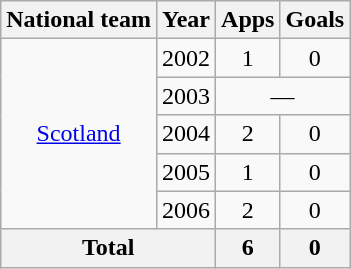<table class="wikitable" style="text-align:center">
<tr>
<th>National team</th>
<th>Year</th>
<th>Apps</th>
<th>Goals</th>
</tr>
<tr>
<td rowspan="5"><a href='#'>Scotland</a></td>
<td>2002</td>
<td>1</td>
<td>0</td>
</tr>
<tr>
<td>2003</td>
<td colspan="2">—</td>
</tr>
<tr>
<td>2004</td>
<td>2</td>
<td>0</td>
</tr>
<tr>
<td>2005</td>
<td>1</td>
<td>0</td>
</tr>
<tr>
<td>2006</td>
<td>2</td>
<td>0</td>
</tr>
<tr>
<th colspan="2">Total</th>
<th>6</th>
<th>0</th>
</tr>
</table>
